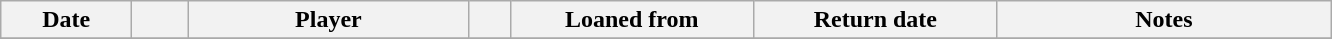<table class="wikitable sortable">
<tr>
<th style="width:80px;">Date</th>
<th style="width:30px;"></th>
<th style="width:180px;">Player</th>
<th style="width:20px;"></th>
<th style="width:155px;">Loaned from</th>
<th style="width:155px;" class="unsortable">Return date</th>
<th style="width:215px;" class="unsortable">Notes</th>
</tr>
<tr>
</tr>
</table>
